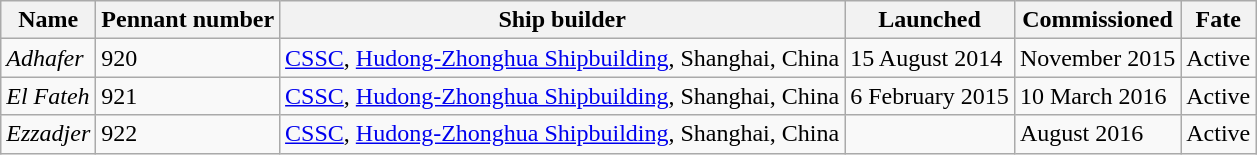<table class="wikitable" style="text-align:left">
<tr>
<th>Name</th>
<th>Pennant number</th>
<th>Ship builder</th>
<th>Launched</th>
<th>Commissioned</th>
<th>Fate</th>
</tr>
<tr>
<td><em>Adhafer</em></td>
<td>920</td>
<td><a href='#'>CSSC</a>, <a href='#'>Hudong-Zhonghua Shipbuilding</a>, Shanghai, China</td>
<td>15 August 2014</td>
<td>November 2015</td>
<td>Active</td>
</tr>
<tr>
<td><em>El Fateh</em></td>
<td>921</td>
<td><a href='#'>CSSC</a>, <a href='#'>Hudong-Zhonghua Shipbuilding</a>, Shanghai, China</td>
<td>6 February 2015</td>
<td>10 March 2016</td>
<td>Active</td>
</tr>
<tr>
<td><em>Ezzadjer</em></td>
<td>922</td>
<td><a href='#'>CSSC</a>, <a href='#'>Hudong-Zhonghua Shipbuilding</a>, Shanghai, China</td>
<td></td>
<td>August 2016</td>
<td>Active</td>
</tr>
</table>
